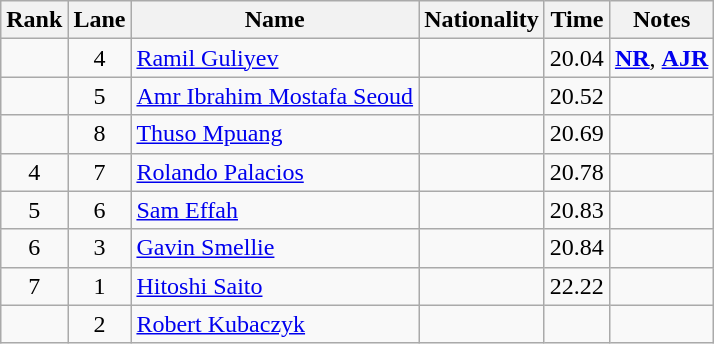<table class="wikitable sortable" style="text-align:center">
<tr>
<th>Rank</th>
<th>Lane</th>
<th>Name</th>
<th>Nationality</th>
<th>Time</th>
<th>Notes</th>
</tr>
<tr>
<td></td>
<td>4</td>
<td align=left><a href='#'>Ramil Guliyev</a></td>
<td align=left></td>
<td>20.04</td>
<td><strong><a href='#'>NR</a></strong>, <strong><a href='#'>AJR</a></strong></td>
</tr>
<tr>
<td></td>
<td>5</td>
<td align=left><a href='#'>Amr Ibrahim Mostafa Seoud</a></td>
<td align=left></td>
<td>20.52</td>
<td></td>
</tr>
<tr>
<td></td>
<td>8</td>
<td align=left><a href='#'>Thuso Mpuang</a></td>
<td align=left></td>
<td>20.69</td>
<td></td>
</tr>
<tr>
<td>4</td>
<td>7</td>
<td align=left><a href='#'>Rolando Palacios</a></td>
<td align=left></td>
<td>20.78</td>
<td></td>
</tr>
<tr>
<td>5</td>
<td>6</td>
<td align=left><a href='#'>Sam Effah</a></td>
<td align=left></td>
<td>20.83</td>
<td></td>
</tr>
<tr>
<td>6</td>
<td>3</td>
<td align=left><a href='#'>Gavin Smellie</a></td>
<td align=left></td>
<td>20.84</td>
<td></td>
</tr>
<tr>
<td>7</td>
<td>1</td>
<td align=left><a href='#'>Hitoshi Saito</a></td>
<td align=left></td>
<td>22.22</td>
<td></td>
</tr>
<tr>
<td></td>
<td>2</td>
<td align=left><a href='#'>Robert Kubaczyk</a></td>
<td align=left></td>
<td></td>
<td></td>
</tr>
</table>
